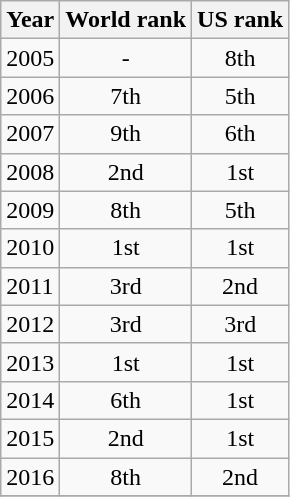<table class=wikitable>
<tr>
<th>Year</th>
<th>World rank</th>
<th>US rank</th>
</tr>
<tr>
<td>2005</td>
<td align="center">-</td>
<td align="center">8th</td>
</tr>
<tr>
<td>2006</td>
<td align="center">7th</td>
<td align="center">5th</td>
</tr>
<tr>
<td>2007</td>
<td align="center">9th</td>
<td align="center">6th</td>
</tr>
<tr>
<td>2008</td>
<td align="center">2nd</td>
<td align="center">1st</td>
</tr>
<tr>
<td>2009</td>
<td align="center">8th</td>
<td align="center">5th</td>
</tr>
<tr>
<td>2010</td>
<td align="center">1st</td>
<td align="center">1st</td>
</tr>
<tr>
<td>2011</td>
<td align="center">3rd</td>
<td align="center">2nd</td>
</tr>
<tr>
<td>2012</td>
<td align="center">3rd</td>
<td align="center">3rd</td>
</tr>
<tr>
<td>2013</td>
<td align="center">1st</td>
<td align="center">1st</td>
</tr>
<tr>
<td>2014</td>
<td align="center">6th</td>
<td align="center">1st</td>
</tr>
<tr>
<td>2015</td>
<td align="center">2nd</td>
<td align="center">1st</td>
</tr>
<tr>
<td>2016</td>
<td align="center">8th</td>
<td align="center">2nd</td>
</tr>
<tr>
</tr>
</table>
